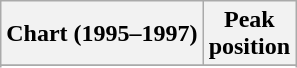<table class="wikitable sortable plainrowheaders" style="text-align:center">
<tr>
<th scope="col">Chart (1995–1997)</th>
<th scope="col">Peak<br>position</th>
</tr>
<tr>
</tr>
<tr>
</tr>
<tr>
</tr>
</table>
